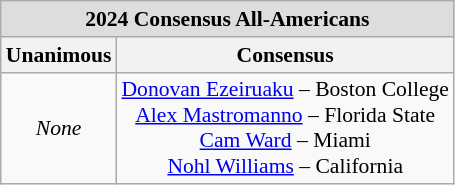<table class="wikitable" style="white-space:nowrap; font-size:90%; text-align:center;">
<tr>
<td colspan="7" style="text-align:center; background:#ddd;"><strong>2024 Consensus All-Americans</strong></td>
</tr>
<tr>
<th>Unanimous</th>
<th>Consensus</th>
</tr>
<tr>
<td><em>None</em></td>
<td><a href='#'>Donovan Ezeiruaku</a> – Boston College<br><a href='#'>Alex Mastromanno</a> – Florida State<br><a href='#'>Cam Ward</a> – Miami<br><a href='#'>Nohl Williams</a> – California</td>
</tr>
</table>
